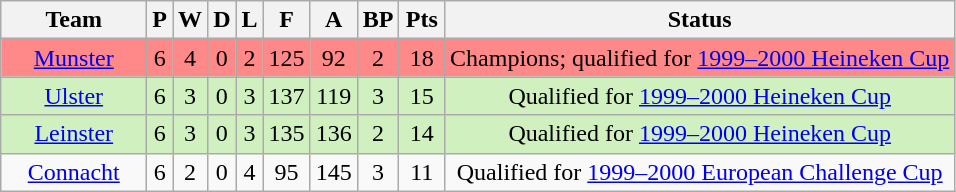<table class="wikitable" style="text-align:center">
<tr>
<th width="90px">Team</th>
<th>P</th>
<th>W</th>
<th>D</th>
<th>L</th>
<th width="23px">F</th>
<th width="23px">A</th>
<th>BP</th>
<th width="23px">Pts</th>
<th>Status</th>
</tr>
<tr bgcolor="#FF8888">
<td> <a href='#'>Munster</a></td>
<td>6</td>
<td>4</td>
<td>0</td>
<td>2</td>
<td>125</td>
<td>92</td>
<td>2</td>
<td>18</td>
<td>Champions; qualified for <a href='#'>1999–2000 Heineken Cup</a></td>
</tr>
<tr bgcolor="#D0F0C0">
<td> <a href='#'>Ulster</a></td>
<td>6</td>
<td>3</td>
<td>0</td>
<td>3</td>
<td>137</td>
<td>119</td>
<td>3</td>
<td>15</td>
<td>Qualified for <a href='#'>1999–2000 Heineken Cup</a></td>
</tr>
<tr bgcolor="#D0F0C0">
<td> <a href='#'>Leinster</a></td>
<td>6</td>
<td>3</td>
<td>0</td>
<td>3</td>
<td>135</td>
<td>136</td>
<td>2</td>
<td>14</td>
<td>Qualified for <a href='#'>1999–2000 Heineken Cup</a></td>
</tr>
<tr>
<td> <a href='#'>Connacht</a></td>
<td>6</td>
<td>2</td>
<td>0</td>
<td>4</td>
<td>95</td>
<td>145</td>
<td>3</td>
<td>11</td>
<td>Qualified for <a href='#'>1999–2000 European Challenge Cup</a></td>
</tr>
</table>
